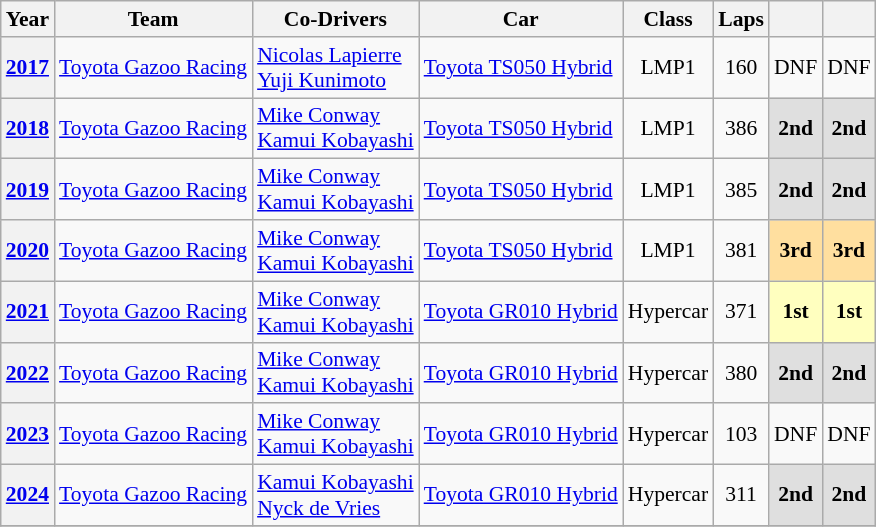<table class="wikitable" style="text-align:center; font-size:90%">
<tr>
<th>Year</th>
<th>Team</th>
<th>Co-Drivers</th>
<th>Car</th>
<th>Class</th>
<th>Laps</th>
<th></th>
<th></th>
</tr>
<tr>
<th><a href='#'>2017</a></th>
<td align="left" nowrap> <a href='#'>Toyota Gazoo Racing</a></td>
<td align="left" nowrap> <a href='#'>Nicolas Lapierre</a><br> <a href='#'>Yuji Kunimoto</a></td>
<td align="left" nowrap><a href='#'>Toyota TS050 Hybrid</a></td>
<td>LMP1</td>
<td>160</td>
<td>DNF</td>
<td>DNF</td>
</tr>
<tr>
<th><a href='#'>2018</a></th>
<td align="left" nowrap> <a href='#'>Toyota Gazoo Racing</a></td>
<td align="left" nowrap> <a href='#'>Mike Conway</a><br> <a href='#'>Kamui Kobayashi</a></td>
<td align="left" nowrap><a href='#'>Toyota TS050 Hybrid</a></td>
<td>LMP1</td>
<td>386</td>
<td style="background:#DFDFDF;"><strong>2nd</strong></td>
<td style="background:#DFDFDF;"><strong>2nd</strong></td>
</tr>
<tr>
<th><a href='#'>2019</a></th>
<td align="left" nowrap> <a href='#'>Toyota Gazoo Racing</a></td>
<td align="left" nowrap> <a href='#'>Mike Conway</a><br> <a href='#'>Kamui Kobayashi</a></td>
<td align="left" nowrap><a href='#'>Toyota TS050 Hybrid</a></td>
<td>LMP1</td>
<td>385</td>
<td style="background:#DFDFDF;"><strong>2nd</strong></td>
<td style="background:#DFDFDF;"><strong>2nd</strong></td>
</tr>
<tr>
<th><a href='#'>2020</a></th>
<td align="left" nowrap> <a href='#'>Toyota Gazoo Racing</a></td>
<td align="left" nowrap> <a href='#'>Mike Conway</a><br> <a href='#'>Kamui Kobayashi</a></td>
<td align="left" nowrap><a href='#'>Toyota TS050 Hybrid</a></td>
<td>LMP1</td>
<td>381</td>
<td style="background:#FFDF9F;"><strong>3rd</strong></td>
<td style="background:#FFDF9F;"><strong>3rd</strong></td>
</tr>
<tr>
<th><a href='#'>2021</a></th>
<td align="left" nowrap> <a href='#'>Toyota Gazoo Racing</a></td>
<td align="left" nowrap> <a href='#'>Mike Conway</a><br> <a href='#'>Kamui Kobayashi</a></td>
<td align="left" nowrap><a href='#'>Toyota GR010 Hybrid</a></td>
<td>Hypercar</td>
<td>371</td>
<td style="background:#FFFFBF;"><strong>1st</strong></td>
<td style="background:#FFFFBF;"><strong>1st</strong></td>
</tr>
<tr>
<th><a href='#'>2022</a></th>
<td align="left" nowrap> <a href='#'>Toyota Gazoo Racing</a></td>
<td align="left" nowrap> <a href='#'>Mike Conway</a><br> <a href='#'>Kamui Kobayashi</a></td>
<td align="left" nowrap><a href='#'>Toyota GR010 Hybrid</a></td>
<td>Hypercar</td>
<td>380</td>
<td style="background:#DFDFDF;"><strong>2nd</strong></td>
<td style="background:#DFDFDF;"><strong>2nd</strong></td>
</tr>
<tr>
<th><a href='#'>2023</a></th>
<td align="left" nowrap> <a href='#'>Toyota Gazoo Racing</a></td>
<td align="left" nowrap> <a href='#'>Mike Conway</a><br> <a href='#'>Kamui Kobayashi</a></td>
<td align="left" nowrap><a href='#'>Toyota GR010 Hybrid</a></td>
<td>Hypercar</td>
<td>103</td>
<td>DNF</td>
<td>DNF</td>
</tr>
<tr>
<th><a href='#'>2024</a></th>
<td align="left" nowrap> <a href='#'>Toyota Gazoo Racing</a></td>
<td align="left" nowrap> <a href='#'>Kamui Kobayashi</a><br> <a href='#'>Nyck de Vries</a></td>
<td align="left" nowrap><a href='#'>Toyota GR010 Hybrid</a></td>
<td>Hypercar</td>
<td>311</td>
<td style="background:#DFDFDF;"><strong>2nd</strong></td>
<td style="background:#DFDFDF;"><strong>2nd</strong></td>
</tr>
<tr>
</tr>
</table>
